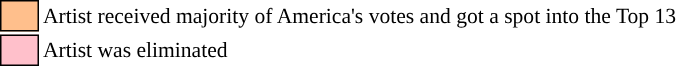<table class="toccolours" style="font-size: 90%; white-space: nowrap;”">
<tr>
<td style="background:#ffbf8c; border:1px solid black;">      </td>
<td>Artist received majority of America's votes and got a spot into the Top 13</td>
</tr>
<tr>
<td style="background:pink; border:1px solid black;">      </td>
<td>Artist was eliminated</td>
</tr>
<tr>
</tr>
</table>
